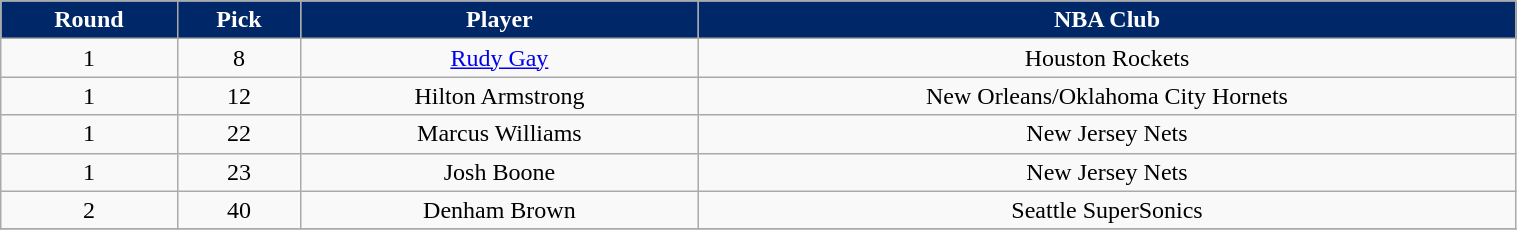<table class="wikitable" width="80%">
<tr align="center"  style="background:#002868;color:#FFFFFF;">
<td><strong>Round</strong></td>
<td><strong>Pick</strong></td>
<td><strong>Player</strong></td>
<td><strong>NBA Club</strong></td>
</tr>
<tr align="center" bgcolor="">
<td>1</td>
<td>8</td>
<td><a href='#'>Rudy Gay</a></td>
<td>Houston Rockets</td>
</tr>
<tr align="center" bgcolor="">
<td>1</td>
<td>12</td>
<td>Hilton Armstrong</td>
<td>New Orleans/Oklahoma City Hornets</td>
</tr>
<tr align="center" bgcolor="">
<td>1</td>
<td>22</td>
<td>Marcus Williams</td>
<td>New Jersey Nets</td>
</tr>
<tr align="center" bgcolor="">
<td>1</td>
<td>23</td>
<td>Josh Boone</td>
<td>New Jersey Nets</td>
</tr>
<tr align="center" bgcolor="">
<td>2</td>
<td>40</td>
<td>Denham Brown</td>
<td>Seattle SuperSonics</td>
</tr>
<tr align="center" bgcolor="">
</tr>
</table>
